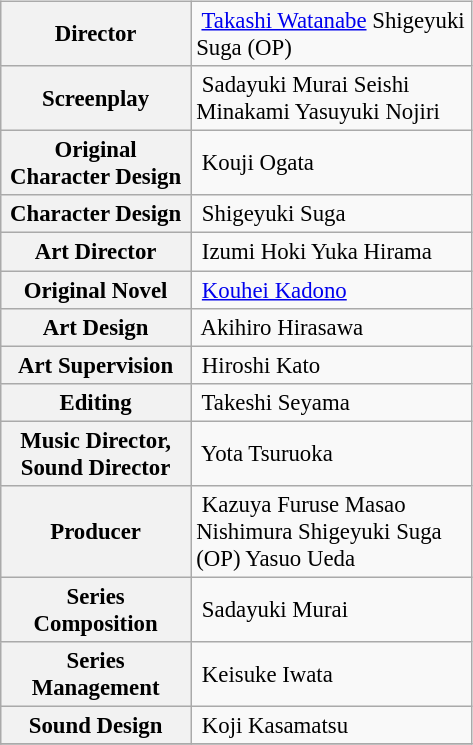<table class="wikitable" style="float: right; margin-left: 15px; font-size: 95%;">
<tr>
<th width="120px">Director</th>
<td width="180px"> <a href='#'>Takashi Watanabe</a> Shigeyuki Suga (OP)</td>
</tr>
<tr>
<th>Screenplay</th>
<td> Sadayuki Murai Seishi Minakami Yasuyuki Nojiri</td>
</tr>
<tr>
<th>Original Character Design</th>
<td> Kouji Ogata</td>
</tr>
<tr>
<th>Character Design</th>
<td> Shigeyuki Suga</td>
</tr>
<tr>
<th>Art Director</th>
<td> Izumi Hoki Yuka Hirama</td>
</tr>
<tr>
<th>Original Novel</th>
<td> <a href='#'>Kouhei Kadono</a></td>
</tr>
<tr>
<th>Art Design</th>
<td> Akihiro Hirasawa</td>
</tr>
<tr>
<th>Art Supervision</th>
<td> Hiroshi Kato</td>
</tr>
<tr>
<th>Editing</th>
<td> Takeshi Seyama</td>
</tr>
<tr>
<th>Music Director, Sound Director</th>
<td> Yota Tsuruoka</td>
</tr>
<tr>
<th>Producer</th>
<td> Kazuya Furuse Masao Nishimura Shigeyuki Suga (OP) Yasuo Ueda</td>
</tr>
<tr>
<th>Series Composition</th>
<td> Sadayuki Murai</td>
</tr>
<tr>
<th>Series Management</th>
<td> Keisuke Iwata</td>
</tr>
<tr>
<th>Sound Design</th>
<td> Koji Kasamatsu</td>
</tr>
<tr>
</tr>
</table>
